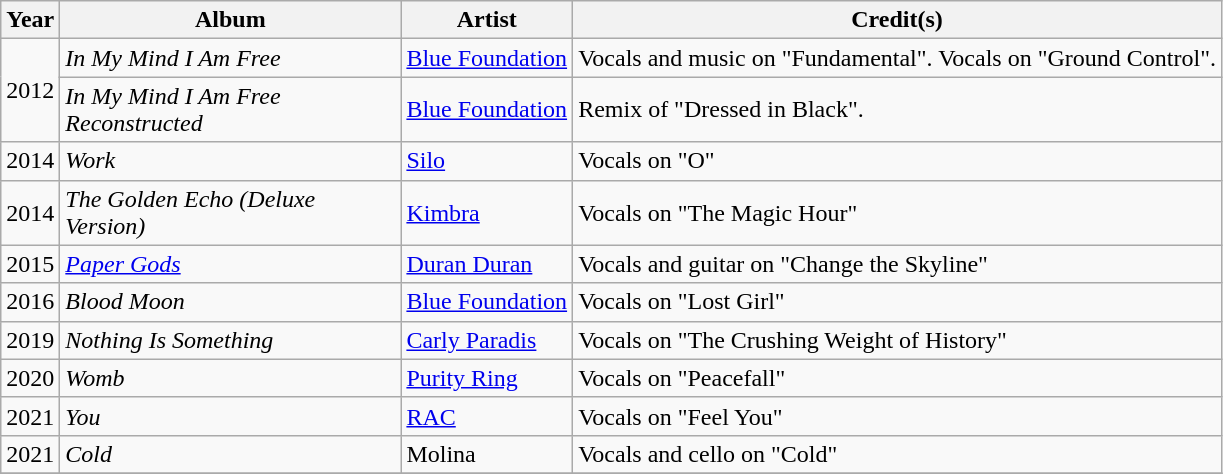<table class="wikitable">
<tr>
<th>Year</th>
<th style="width:220px;">Album</th>
<th>Artist</th>
<th>Credit(s)</th>
</tr>
<tr>
<td rowspan="2">2012</td>
<td><em>In My Mind I Am Free</em></td>
<td><a href='#'>Blue Foundation</a></td>
<td>Vocals and music on "Fundamental". Vocals on "Ground Control".</td>
</tr>
<tr>
<td><em>In My Mind I Am Free Reconstructed</em></td>
<td><a href='#'>Blue Foundation</a></td>
<td>Remix of "Dressed in Black".</td>
</tr>
<tr>
<td>2014</td>
<td><em>Work</em></td>
<td><a href='#'>Silo</a></td>
<td>Vocals on "O"</td>
</tr>
<tr>
<td>2014</td>
<td><em>The Golden Echo (Deluxe Version)</em></td>
<td><a href='#'>Kimbra</a></td>
<td>Vocals on "The Magic Hour"</td>
</tr>
<tr>
<td>2015</td>
<td><em><a href='#'>Paper Gods</a></em></td>
<td><a href='#'>Duran Duran</a></td>
<td>Vocals and guitar on "Change the Skyline"</td>
</tr>
<tr>
<td>2016</td>
<td><em>Blood Moon</em></td>
<td><a href='#'>Blue Foundation</a></td>
<td>Vocals on "Lost Girl"</td>
</tr>
<tr>
<td>2019</td>
<td><em>Nothing Is Something</em></td>
<td><a href='#'>Carly Paradis</a></td>
<td>Vocals on "The Crushing Weight of History"</td>
</tr>
<tr>
<td>2020</td>
<td><em>Womb</em></td>
<td><a href='#'>Purity Ring</a></td>
<td>Vocals on "Peacefall"</td>
</tr>
<tr>
<td>2021</td>
<td><em>You</em></td>
<td><a href='#'>RAC</a></td>
<td>Vocals on "Feel You"</td>
</tr>
<tr>
<td>2021</td>
<td><em>Cold</em></td>
<td>Molina</td>
<td>Vocals and cello on "Cold"</td>
</tr>
<tr>
</tr>
</table>
